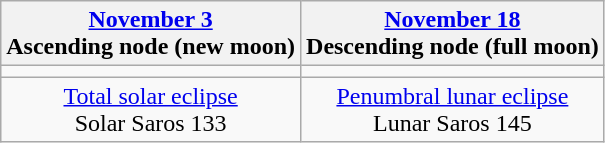<table class="wikitable">
<tr>
<th><a href='#'>November 3</a><br>Ascending node (new moon)<br></th>
<th><a href='#'>November 18</a><br>Descending node (full moon)<br></th>
</tr>
<tr>
<td></td>
<td></td>
</tr>
<tr align=center>
<td><a href='#'>Total solar eclipse</a><br>Solar Saros 133</td>
<td><a href='#'>Penumbral lunar eclipse</a><br>Lunar Saros 145</td>
</tr>
</table>
